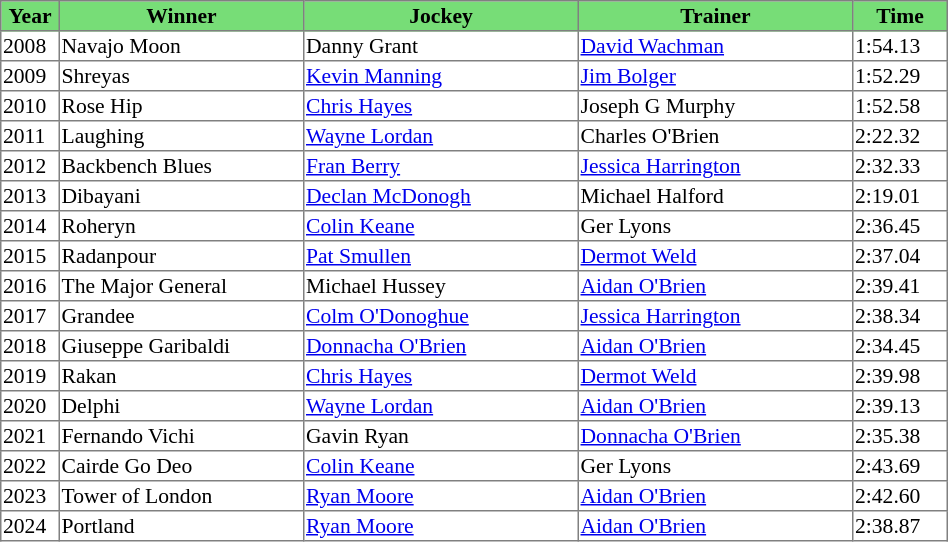<table class = "sortable" | border="1" style="border-collapse: collapse; font-size:90%">
<tr bgcolor="#77dd77" align="center">
<th style="width:36px"><strong>Year</strong></th>
<th style="width:160px"><strong>Winner</strong></th>
<th style="width:180px"><strong>Jockey</strong></th>
<th style="width:180px"><strong>Trainer</strong></th>
<th style="width:60px"><strong>Time</strong></th>
</tr>
<tr>
<td>2008</td>
<td>Navajo Moon</td>
<td>Danny Grant</td>
<td><a href='#'>David Wachman</a></td>
<td>1:54.13</td>
</tr>
<tr>
<td>2009</td>
<td>Shreyas</td>
<td><a href='#'>Kevin Manning</a></td>
<td><a href='#'>Jim Bolger</a></td>
<td>1:52.29</td>
</tr>
<tr>
<td>2010</td>
<td>Rose Hip</td>
<td><a href='#'>Chris Hayes</a></td>
<td>Joseph G Murphy</td>
<td>1:52.58</td>
</tr>
<tr>
<td>2011</td>
<td>Laughing</td>
<td><a href='#'>Wayne Lordan</a></td>
<td>Charles O'Brien</td>
<td>2:22.32</td>
</tr>
<tr>
<td>2012</td>
<td>Backbench Blues</td>
<td><a href='#'>Fran Berry</a></td>
<td><a href='#'>Jessica Harrington</a></td>
<td>2:32.33</td>
</tr>
<tr>
<td>2013</td>
<td>Dibayani</td>
<td><a href='#'>Declan McDonogh</a></td>
<td>Michael Halford</td>
<td>2:19.01</td>
</tr>
<tr>
<td>2014</td>
<td>Roheryn</td>
<td><a href='#'>Colin Keane</a></td>
<td>Ger Lyons</td>
<td>2:36.45</td>
</tr>
<tr>
<td>2015</td>
<td>Radanpour</td>
<td><a href='#'>Pat Smullen</a></td>
<td><a href='#'>Dermot Weld</a></td>
<td>2:37.04</td>
</tr>
<tr>
<td>2016</td>
<td>The Major General</td>
<td>Michael Hussey</td>
<td><a href='#'>Aidan O'Brien</a></td>
<td>2:39.41</td>
</tr>
<tr>
<td>2017</td>
<td>Grandee</td>
<td><a href='#'>Colm O'Donoghue</a></td>
<td><a href='#'>Jessica Harrington</a></td>
<td>2:38.34</td>
</tr>
<tr>
<td>2018</td>
<td>Giuseppe Garibaldi</td>
<td><a href='#'>Donnacha O'Brien</a></td>
<td><a href='#'>Aidan O'Brien</a></td>
<td>2:34.45</td>
</tr>
<tr>
<td>2019</td>
<td>Rakan</td>
<td><a href='#'>Chris Hayes</a></td>
<td><a href='#'>Dermot Weld</a></td>
<td>2:39.98</td>
</tr>
<tr>
<td>2020</td>
<td>Delphi</td>
<td><a href='#'>Wayne Lordan</a></td>
<td><a href='#'>Aidan O'Brien</a></td>
<td>2:39.13</td>
</tr>
<tr>
<td>2021</td>
<td>Fernando Vichi</td>
<td>Gavin Ryan</td>
<td><a href='#'>Donnacha O'Brien</a></td>
<td>2:35.38</td>
</tr>
<tr>
<td>2022</td>
<td>Cairde Go Deo</td>
<td><a href='#'>Colin Keane</a></td>
<td>Ger Lyons</td>
<td>2:43.69</td>
</tr>
<tr>
<td>2023</td>
<td>Tower of London</td>
<td><a href='#'>Ryan Moore</a></td>
<td><a href='#'>Aidan O'Brien</a></td>
<td>2:42.60</td>
</tr>
<tr>
<td>2024</td>
<td>Portland</td>
<td><a href='#'>Ryan Moore</a></td>
<td><a href='#'>Aidan O'Brien</a></td>
<td>2:38.87</td>
</tr>
</table>
